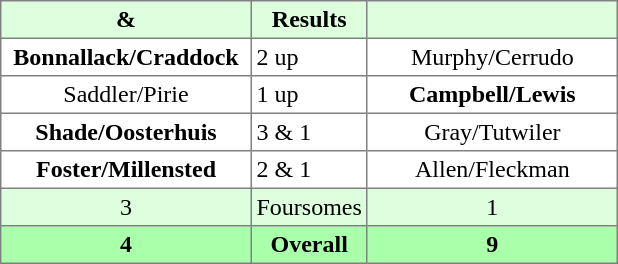<table border="1" cellpadding="3" style="border-collapse:collapse; text-align:center;">
<tr style="background:#ddffdd;">
<th width=160> & </th>
<th>Results</th>
<th width=160></th>
</tr>
<tr>
<td><strong>Bonnallack/Craddock</strong></td>
<td align=left> 2 up</td>
<td>Murphy/Cerrudo</td>
</tr>
<tr>
<td>Saddler/Pirie</td>
<td align=left> 1 up</td>
<td><strong>Campbell/Lewis</strong></td>
</tr>
<tr>
<td><strong>Shade/Oosterhuis</strong></td>
<td align=left> 3 & 1</td>
<td>Gray/Tutwiler</td>
</tr>
<tr>
<td><strong>Foster/Millensted</strong></td>
<td align=left> 2 & 1</td>
<td>Allen/Fleckman</td>
</tr>
<tr style="background:#ddffdd;">
<td>3</td>
<td>Foursomes</td>
<td>1</td>
</tr>
<tr style="background:#aaffaa;">
<th>4</th>
<th>Overall</th>
<th>9</th>
</tr>
</table>
